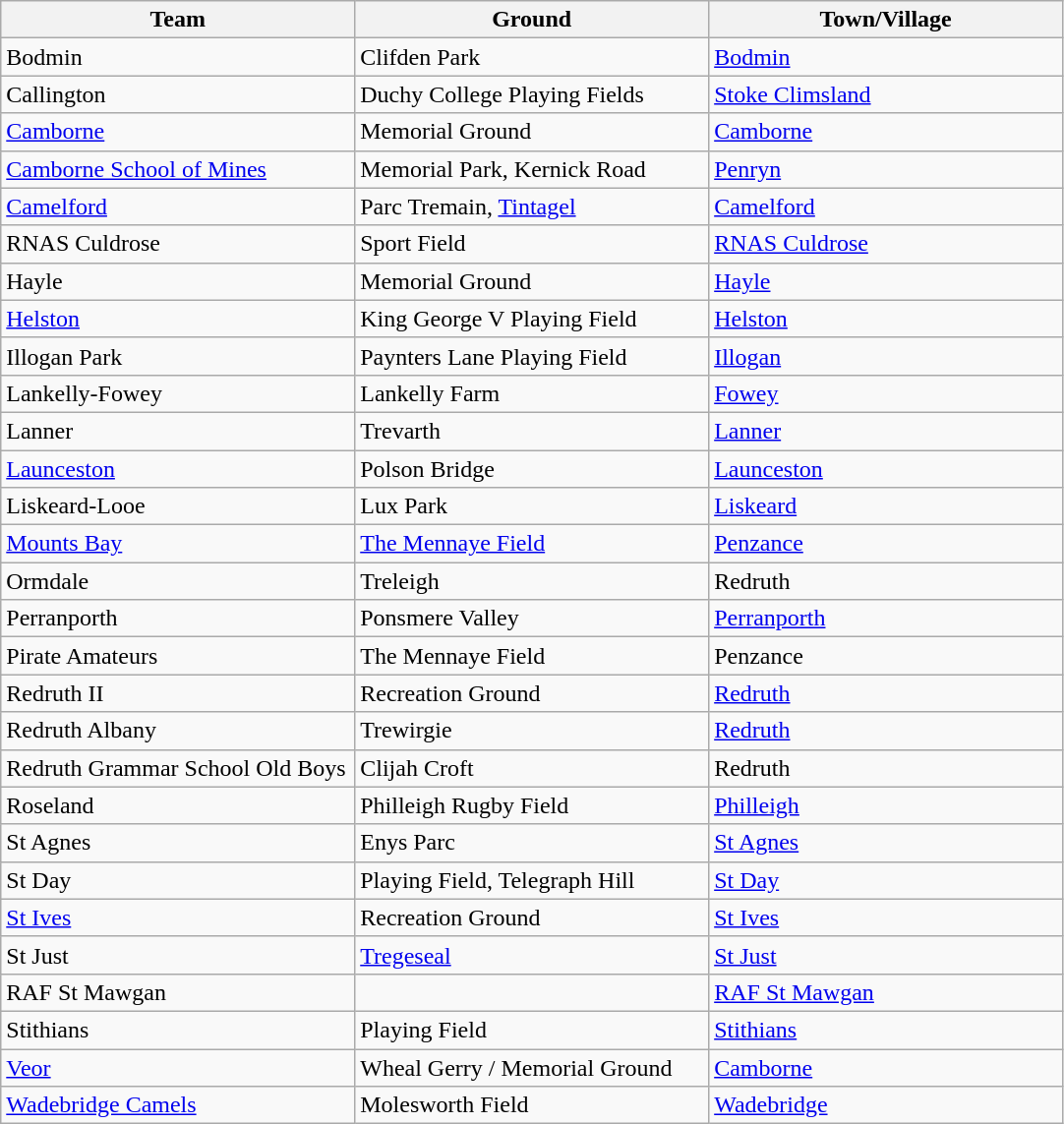<table class="wikitable sortable">
<tr>
<th width=33%>Team</th>
<th width=33%>Ground</th>
<th width=33%>Town/Village</th>
</tr>
<tr>
<td>Bodmin</td>
<td>Clifden Park</td>
<td><a href='#'>Bodmin</a></td>
</tr>
<tr>
<td>Callington</td>
<td>Duchy College Playing Fields</td>
<td><a href='#'>Stoke Climsland</a></td>
</tr>
<tr>
<td><a href='#'>Camborne</a></td>
<td>Memorial Ground</td>
<td><a href='#'>Camborne</a></td>
</tr>
<tr>
<td><a href='#'>Camborne School of Mines</a></td>
<td>Memorial Park, Kernick Road</td>
<td><a href='#'>Penryn</a></td>
</tr>
<tr>
<td><a href='#'>Camelford</a></td>
<td>Parc Tremain, <a href='#'>Tintagel</a></td>
<td><a href='#'>Camelford</a></td>
</tr>
<tr>
<td>RNAS Culdrose</td>
<td>Sport Field</td>
<td><a href='#'>RNAS Culdrose</a></td>
</tr>
<tr>
<td>Hayle</td>
<td>Memorial Ground</td>
<td><a href='#'>Hayle</a></td>
</tr>
<tr>
<td><a href='#'>Helston</a></td>
<td>King George V Playing Field</td>
<td><a href='#'>Helston</a></td>
</tr>
<tr>
<td>Illogan Park</td>
<td>Paynters Lane Playing Field</td>
<td><a href='#'>Illogan</a></td>
</tr>
<tr>
<td>Lankelly-Fowey</td>
<td>Lankelly Farm</td>
<td><a href='#'>Fowey</a></td>
</tr>
<tr>
<td>Lanner</td>
<td>Trevarth</td>
<td><a href='#'>Lanner</a></td>
</tr>
<tr>
<td><a href='#'>Launceston</a></td>
<td>Polson Bridge</td>
<td><a href='#'>Launceston</a></td>
</tr>
<tr>
<td>Liskeard-Looe</td>
<td>Lux Park</td>
<td><a href='#'>Liskeard</a></td>
</tr>
<tr>
<td><a href='#'>Mounts Bay</a></td>
<td><a href='#'>The Mennaye Field</a></td>
<td><a href='#'>Penzance</a></td>
</tr>
<tr>
<td>Ormdale</td>
<td>Treleigh</td>
<td>Redruth</td>
</tr>
<tr>
<td>Perranporth</td>
<td>Ponsmere Valley</td>
<td><a href='#'>Perranporth</a></td>
</tr>
<tr>
<td>Pirate Amateurs</td>
<td>The Mennaye Field</td>
<td>Penzance</td>
</tr>
<tr>
<td>Redruth II</td>
<td>Recreation Ground</td>
<td><a href='#'>Redruth</a></td>
</tr>
<tr>
<td>Redruth Albany</td>
<td>Trewirgie</td>
<td><a href='#'>Redruth</a></td>
</tr>
<tr>
<td>Redruth Grammar School Old Boys</td>
<td>Clijah Croft</td>
<td>Redruth</td>
</tr>
<tr>
<td>Roseland</td>
<td>Philleigh Rugby Field</td>
<td><a href='#'>Philleigh</a></td>
</tr>
<tr>
<td>St Agnes</td>
<td>Enys Parc</td>
<td><a href='#'>St Agnes</a></td>
</tr>
<tr>
<td>St Day</td>
<td>Playing Field, Telegraph Hill</td>
<td><a href='#'>St Day</a></td>
</tr>
<tr>
<td><a href='#'>St Ives</a></td>
<td>Recreation Ground</td>
<td><a href='#'>St Ives</a></td>
</tr>
<tr>
<td>St Just</td>
<td><a href='#'>Tregeseal</a></td>
<td><a href='#'>St Just</a></td>
</tr>
<tr>
<td>RAF St Mawgan</td>
<td></td>
<td><a href='#'>RAF St Mawgan</a></td>
</tr>
<tr>
<td>Stithians</td>
<td>Playing Field</td>
<td><a href='#'>Stithians</a></td>
</tr>
<tr>
<td><a href='#'>Veor</a></td>
<td>Wheal Gerry / Memorial Ground</td>
<td><a href='#'>Camborne</a></td>
</tr>
<tr>
<td><a href='#'>Wadebridge Camels</a></td>
<td>Molesworth Field</td>
<td><a href='#'>Wadebridge</a></td>
</tr>
</table>
